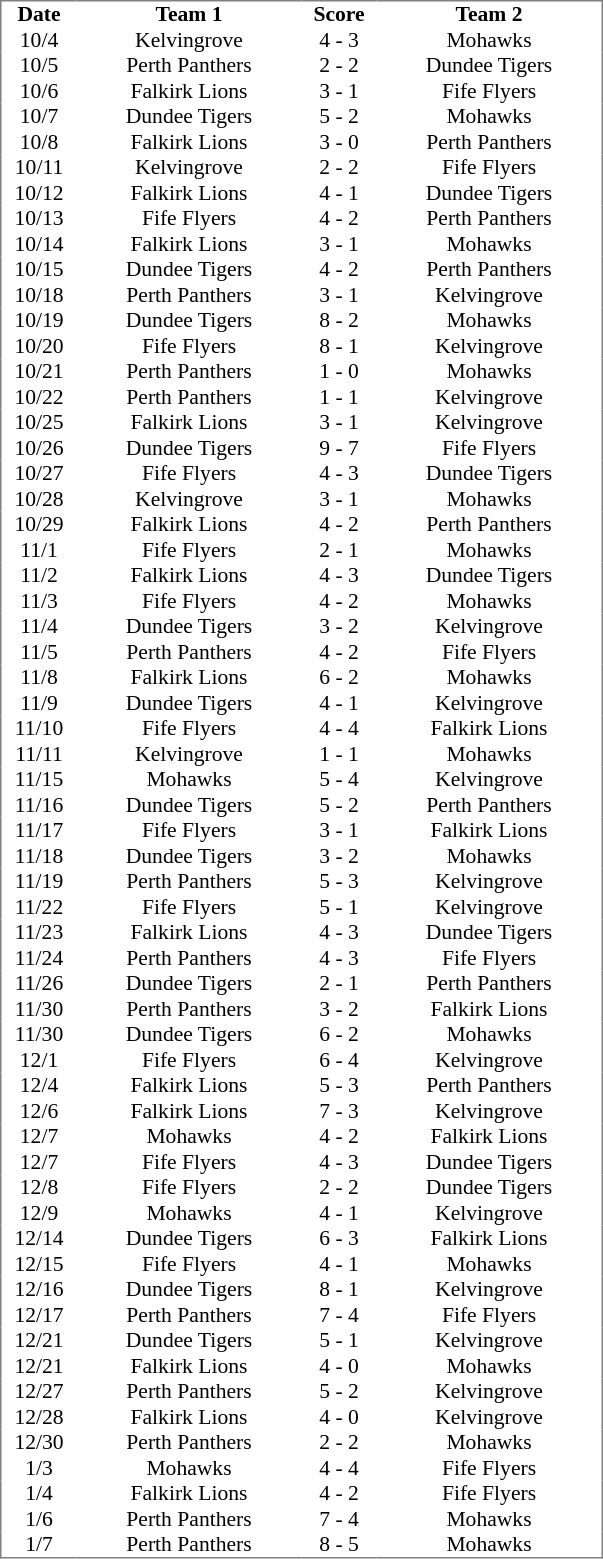<table cellpadding="0" cellspacing="0" border="0" style="font-size: 90%; text-align: center; border: gray solid 1px; border-collapse: collapse;">
<tr>
<th width="50">Date</th>
<th width="150">Team 1</th>
<th width="50">Score</th>
<th width="150">Team 2</th>
</tr>
<tr>
<td>10/4</td>
<td>Kelvingrove</td>
<td>4 - 3</td>
<td>Mohawks</td>
</tr>
<tr>
<td>10/5</td>
<td>Perth Panthers</td>
<td>2 - 2</td>
<td>Dundee Tigers</td>
</tr>
<tr>
<td>10/6</td>
<td>Falkirk Lions</td>
<td>3 - 1</td>
<td>Fife Flyers</td>
</tr>
<tr>
<td>10/7</td>
<td>Dundee Tigers</td>
<td>5 - 2</td>
<td>Mohawks</td>
</tr>
<tr>
<td>10/8</td>
<td>Falkirk Lions</td>
<td>3 - 0</td>
<td>Perth Panthers</td>
</tr>
<tr>
<td>10/11</td>
<td>Kelvingrove</td>
<td>2 - 2</td>
<td>Fife Flyers</td>
</tr>
<tr>
<td>10/12</td>
<td>Falkirk Lions</td>
<td>4 - 1</td>
<td>Dundee Tigers</td>
</tr>
<tr>
<td>10/13</td>
<td>Fife Flyers</td>
<td>4 - 2</td>
<td>Perth Panthers</td>
</tr>
<tr>
<td>10/14</td>
<td>Falkirk Lions</td>
<td>3 - 1</td>
<td>Mohawks</td>
</tr>
<tr>
<td>10/15</td>
<td>Dundee Tigers</td>
<td>4 - 2</td>
<td>Perth Panthers</td>
</tr>
<tr>
<td>10/18</td>
<td>Perth Panthers</td>
<td>3 - 1</td>
<td>Kelvingrove</td>
</tr>
<tr>
<td>10/19</td>
<td>Dundee Tigers</td>
<td>8 - 2</td>
<td>Mohawks</td>
</tr>
<tr>
<td>10/20</td>
<td>Fife Flyers</td>
<td>8 - 1</td>
<td>Kelvingrove</td>
</tr>
<tr>
<td>10/21</td>
<td>Perth Panthers</td>
<td>1 - 0</td>
<td>Mohawks</td>
</tr>
<tr>
<td>10/22</td>
<td>Perth Panthers</td>
<td>1 - 1</td>
<td>Kelvingrove</td>
</tr>
<tr>
<td>10/25</td>
<td>Falkirk Lions</td>
<td>3 - 1</td>
<td>Kelvingrove</td>
</tr>
<tr>
<td>10/26</td>
<td>Dundee Tigers</td>
<td>9 - 7</td>
<td>Fife Flyers</td>
</tr>
<tr>
<td>10/27</td>
<td>Fife Flyers</td>
<td>4 - 3</td>
<td>Dundee Tigers</td>
</tr>
<tr>
<td>10/28</td>
<td>Kelvingrove</td>
<td>3 - 1</td>
<td>Mohawks</td>
</tr>
<tr>
<td>10/29</td>
<td>Falkirk Lions</td>
<td>4 - 2</td>
<td>Perth Panthers</td>
</tr>
<tr>
<td>11/1</td>
<td>Fife Flyers</td>
<td>2 - 1</td>
<td>Mohawks</td>
</tr>
<tr>
<td>11/2</td>
<td>Falkirk Lions</td>
<td>4 - 3</td>
<td>Dundee Tigers</td>
</tr>
<tr>
<td>11/3</td>
<td>Fife Flyers</td>
<td>4 - 2</td>
<td>Mohawks</td>
</tr>
<tr>
<td>11/4</td>
<td>Dundee Tigers</td>
<td>3 - 2</td>
<td>Kelvingrove</td>
</tr>
<tr>
<td>11/5</td>
<td>Perth Panthers</td>
<td>4 - 2</td>
<td>Fife Flyers</td>
</tr>
<tr>
<td>11/8</td>
<td>Falkirk Lions</td>
<td>6 - 2</td>
<td>Mohawks</td>
</tr>
<tr>
<td>11/9</td>
<td>Dundee Tigers</td>
<td>4 - 1</td>
<td>Kelvingrove</td>
</tr>
<tr>
<td>11/10</td>
<td>Fife Flyers</td>
<td>4 - 4</td>
<td>Falkirk Lions</td>
</tr>
<tr>
<td>11/11</td>
<td>Kelvingrove</td>
<td>1 - 1</td>
<td>Mohawks</td>
</tr>
<tr>
<td>11/15</td>
<td>Mohawks</td>
<td>5 - 4</td>
<td>Kelvingrove</td>
</tr>
<tr>
<td>11/16</td>
<td>Dundee Tigers</td>
<td>5 - 2</td>
<td>Perth Panthers</td>
</tr>
<tr>
<td>11/17</td>
<td>Fife Flyers</td>
<td>3 - 1</td>
<td>Falkirk Lions</td>
</tr>
<tr>
<td>11/18</td>
<td>Dundee Tigers</td>
<td>3 - 2</td>
<td>Mohawks</td>
</tr>
<tr>
<td>11/19</td>
<td>Perth Panthers</td>
<td>5 - 3</td>
<td>Kelvingrove</td>
</tr>
<tr>
<td>11/22</td>
<td>Fife Flyers</td>
<td>5 - 1</td>
<td>Kelvingrove</td>
</tr>
<tr>
<td>11/23</td>
<td>Falkirk Lions</td>
<td>4 - 3</td>
<td>Dundee Tigers</td>
</tr>
<tr>
<td>11/24</td>
<td>Perth Panthers</td>
<td>4 - 3</td>
<td>Fife Flyers</td>
</tr>
<tr>
<td>11/26</td>
<td>Dundee Tigers</td>
<td>2 - 1</td>
<td>Perth Panthers</td>
</tr>
<tr>
<td>11/30</td>
<td>Perth Panthers</td>
<td>3 - 2</td>
<td>Falkirk Lions</td>
</tr>
<tr>
<td>11/30</td>
<td>Dundee Tigers</td>
<td>6 - 2</td>
<td>Mohawks</td>
</tr>
<tr>
<td>12/1</td>
<td>Fife Flyers</td>
<td>6 - 4</td>
<td>Kelvingrove</td>
</tr>
<tr>
<td>12/4</td>
<td>Falkirk Lions</td>
<td>5 - 3</td>
<td>Perth Panthers</td>
</tr>
<tr>
<td>12/6</td>
<td>Falkirk Lions</td>
<td>7 - 3</td>
<td>Kelvingrove</td>
</tr>
<tr>
<td>12/7</td>
<td>Mohawks</td>
<td>4 - 2</td>
<td>Falkirk Lions</td>
</tr>
<tr>
<td>12/7</td>
<td>Fife Flyers</td>
<td>4 - 3</td>
<td>Dundee Tigers</td>
</tr>
<tr>
<td>12/8</td>
<td>Fife Flyers</td>
<td>2 - 2</td>
<td>Dundee Tigers</td>
</tr>
<tr>
<td>12/9</td>
<td>Mohawks</td>
<td>4 - 1</td>
<td>Kelvingrove</td>
</tr>
<tr>
<td>12/14</td>
<td>Dundee Tigers</td>
<td>6 - 3</td>
<td>Falkirk Lions</td>
</tr>
<tr>
<td>12/15</td>
<td>Fife Flyers</td>
<td>4 - 1</td>
<td>Mohawks</td>
</tr>
<tr>
<td>12/16</td>
<td>Dundee Tigers</td>
<td>8 - 1</td>
<td>Kelvingrove</td>
</tr>
<tr>
<td>12/17</td>
<td>Perth Panthers</td>
<td>7 - 4</td>
<td>Fife Flyers</td>
</tr>
<tr>
<td>12/21</td>
<td>Dundee Tigers</td>
<td>5 - 1</td>
<td>Kelvingrove</td>
</tr>
<tr>
<td>12/21</td>
<td>Falkirk Lions</td>
<td>4 - 0</td>
<td>Mohawks</td>
</tr>
<tr>
<td>12/27</td>
<td>Perth Panthers</td>
<td>5 - 2</td>
<td>Kelvingrove</td>
</tr>
<tr>
<td>12/28</td>
<td>Falkirk Lions</td>
<td>4 - 0</td>
<td>Kelvingrove</td>
</tr>
<tr>
<td>12/30</td>
<td>Perth Panthers</td>
<td>2 - 2</td>
<td>Mohawks</td>
</tr>
<tr>
<td>1/3</td>
<td>Mohawks</td>
<td>4 - 4</td>
<td>Fife Flyers</td>
</tr>
<tr>
<td>1/4</td>
<td>Falkirk Lions</td>
<td>4 - 2</td>
<td>Fife Flyers</td>
</tr>
<tr>
<td>1/6</td>
<td>Perth Panthers</td>
<td>7 - 4</td>
<td>Mohawks</td>
</tr>
<tr>
<td>1/7</td>
<td>Perth Panthers</td>
<td>8 - 5</td>
<td>Mohawks</td>
</tr>
</table>
